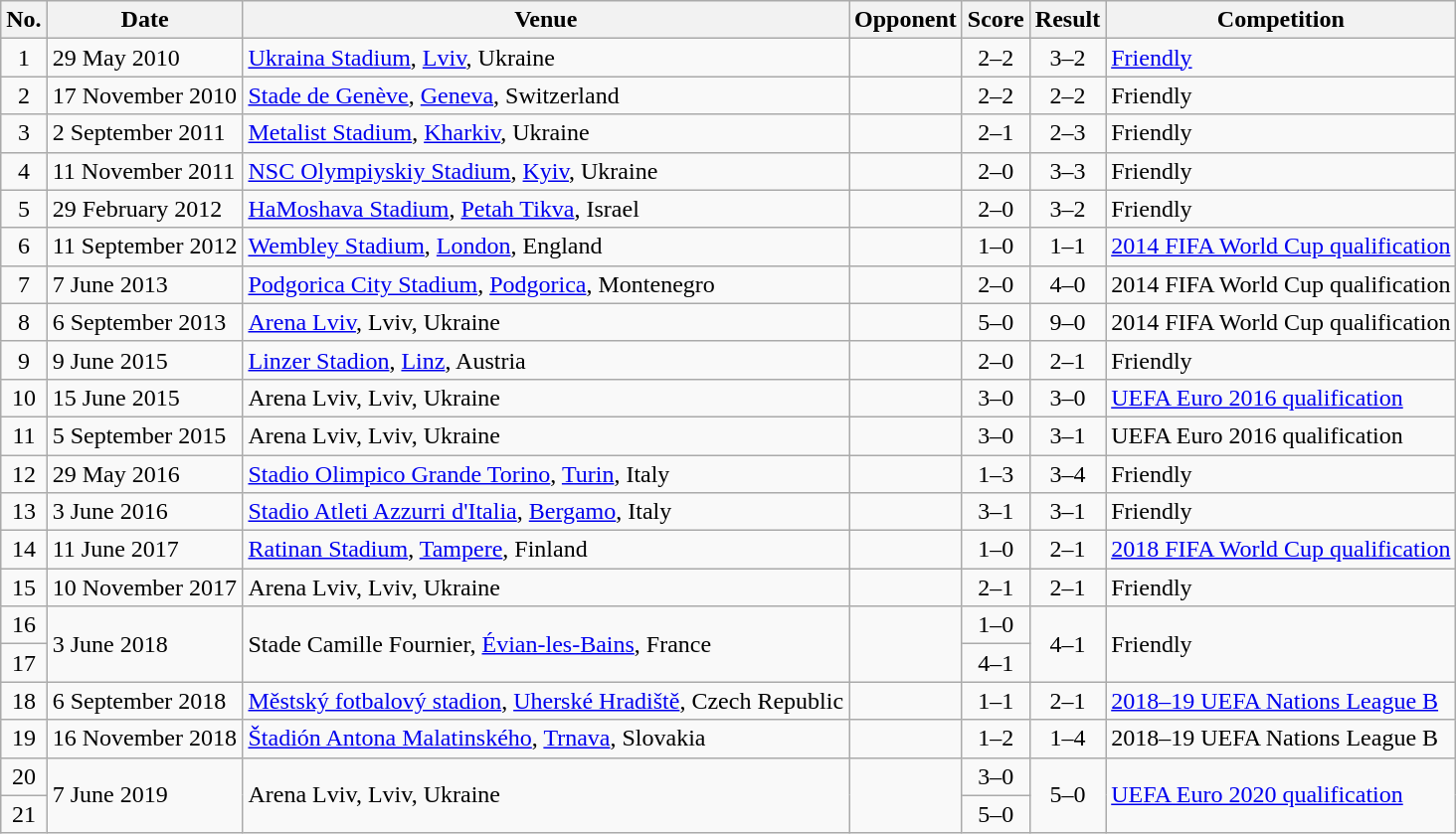<table class="wikitable sortable">
<tr>
<th scope="col">No.</th>
<th scope="col" data-sort-type="date">Date</th>
<th scope="col">Venue</th>
<th scope="col">Opponent</th>
<th scope="col">Score</th>
<th scope="col">Result</th>
<th scope="col">Competition</th>
</tr>
<tr>
<td style="text-align:center">1</td>
<td>29 May 2010</td>
<td><a href='#'>Ukraina Stadium</a>, <a href='#'>Lviv</a>, Ukraine</td>
<td></td>
<td style="text-align:center">2–2</td>
<td style="text-align:center">3–2</td>
<td><a href='#'>Friendly</a></td>
</tr>
<tr>
<td style="text-align:center">2</td>
<td>17 November 2010</td>
<td><a href='#'>Stade de Genève</a>, <a href='#'>Geneva</a>, Switzerland</td>
<td></td>
<td style="text-align:center">2–2</td>
<td style="text-align:center">2–2</td>
<td>Friendly</td>
</tr>
<tr>
<td style="text-align:center">3</td>
<td>2 September 2011</td>
<td><a href='#'>Metalist Stadium</a>, <a href='#'>Kharkiv</a>, Ukraine</td>
<td></td>
<td style="text-align:center">2–1</td>
<td style="text-align:center">2–3</td>
<td>Friendly</td>
</tr>
<tr>
<td style="text-align:center">4</td>
<td>11 November 2011</td>
<td><a href='#'>NSC Olympiyskiy Stadium</a>, <a href='#'>Kyiv</a>, Ukraine</td>
<td></td>
<td style="text-align:center">2–0</td>
<td style="text-align:center">3–3</td>
<td>Friendly</td>
</tr>
<tr>
<td style="text-align:center">5</td>
<td>29 February 2012</td>
<td><a href='#'>HaMoshava Stadium</a>, <a href='#'>Petah Tikva</a>, Israel</td>
<td></td>
<td style="text-align:center">2–0</td>
<td style="text-align:center">3–2</td>
<td>Friendly</td>
</tr>
<tr>
<td style="text-align:center">6</td>
<td>11 September 2012</td>
<td><a href='#'>Wembley Stadium</a>, <a href='#'>London</a>, England</td>
<td></td>
<td style="text-align:center">1–0</td>
<td style="text-align:center">1–1</td>
<td><a href='#'>2014 FIFA World Cup qualification</a></td>
</tr>
<tr>
<td style="text-align:center">7</td>
<td>7 June 2013</td>
<td><a href='#'>Podgorica City Stadium</a>, <a href='#'>Podgorica</a>, Montenegro</td>
<td></td>
<td style="text-align:center">2–0</td>
<td style="text-align:center">4–0</td>
<td>2014 FIFA World Cup qualification</td>
</tr>
<tr>
<td style="text-align:center">8</td>
<td>6 September 2013</td>
<td><a href='#'>Arena Lviv</a>, Lviv, Ukraine</td>
<td></td>
<td style="text-align:center">5–0</td>
<td style="text-align:center">9–0</td>
<td>2014 FIFA World Cup qualification</td>
</tr>
<tr>
<td style="text-align:center">9</td>
<td>9 June 2015</td>
<td><a href='#'>Linzer Stadion</a>, <a href='#'>Linz</a>, Austria</td>
<td></td>
<td style="text-align:center">2–0</td>
<td style="text-align:center">2–1</td>
<td>Friendly</td>
</tr>
<tr>
<td style="text-align:center">10</td>
<td>15 June 2015</td>
<td>Arena Lviv, Lviv, Ukraine</td>
<td></td>
<td style="text-align:center">3–0</td>
<td style="text-align:center">3–0</td>
<td><a href='#'>UEFA Euro 2016 qualification</a></td>
</tr>
<tr>
<td style="text-align:center">11</td>
<td>5 September 2015</td>
<td>Arena Lviv, Lviv, Ukraine</td>
<td></td>
<td style="text-align:center">3–0</td>
<td style="text-align:center">3–1</td>
<td>UEFA Euro 2016 qualification</td>
</tr>
<tr>
<td style="text-align:center">12</td>
<td>29 May 2016</td>
<td><a href='#'>Stadio Olimpico Grande Torino</a>, <a href='#'>Turin</a>, Italy</td>
<td></td>
<td style="text-align:center">1–3</td>
<td style="text-align:center">3–4</td>
<td>Friendly</td>
</tr>
<tr>
<td style="text-align:center">13</td>
<td>3 June 2016</td>
<td><a href='#'>Stadio Atleti Azzurri d'Italia</a>, <a href='#'>Bergamo</a>, Italy</td>
<td></td>
<td style="text-align:center">3–1</td>
<td style="text-align:center">3–1</td>
<td>Friendly</td>
</tr>
<tr>
<td style="text-align:center">14</td>
<td>11 June 2017</td>
<td><a href='#'>Ratinan Stadium</a>, <a href='#'>Tampere</a>, Finland</td>
<td></td>
<td style="text-align:center">1–0</td>
<td style="text-align:center">2–1</td>
<td><a href='#'>2018 FIFA World Cup qualification</a></td>
</tr>
<tr>
<td style="text-align:center">15</td>
<td>10 November 2017</td>
<td>Arena Lviv, Lviv, Ukraine</td>
<td></td>
<td style="text-align:center">2–1</td>
<td style="text-align:center">2–1</td>
<td>Friendly</td>
</tr>
<tr>
<td style="text-align:center">16</td>
<td rowspan="2">3 June 2018</td>
<td rowspan="2">Stade Camille Fournier, <a href='#'>Évian-les-Bains</a>, France</td>
<td rowspan="2"></td>
<td style="text-align:center">1–0</td>
<td rowspan="2" style="text-align:center">4–1</td>
<td rowspan="2">Friendly</td>
</tr>
<tr>
<td style="text-align:center">17</td>
<td style="text-align:center">4–1</td>
</tr>
<tr>
<td style="text-align:center">18</td>
<td>6 September 2018</td>
<td><a href='#'>Městský fotbalový stadion</a>, <a href='#'>Uherské Hradiště</a>, Czech Republic</td>
<td></td>
<td style="text-align:center">1–1</td>
<td style="text-align:center">2–1</td>
<td><a href='#'>2018–19 UEFA Nations League B</a></td>
</tr>
<tr>
<td style="text-align:center">19</td>
<td>16 November 2018</td>
<td><a href='#'>Štadión Antona Malatinského</a>, <a href='#'>Trnava</a>, Slovakia</td>
<td></td>
<td style="text-align:center">1–2</td>
<td style="text-align:center">1–4</td>
<td>2018–19 UEFA Nations League B</td>
</tr>
<tr>
<td style="text-align:center">20</td>
<td rowspan="2">7 June 2019</td>
<td rowspan="2">Arena Lviv, Lviv, Ukraine</td>
<td rowspan="2"></td>
<td style="text-align:center">3–0</td>
<td rowspan="2" style="text-align:center">5–0</td>
<td rowspan="2"><a href='#'>UEFA Euro 2020 qualification</a></td>
</tr>
<tr>
<td style="text-align:center">21</td>
<td style="text-align:center">5–0</td>
</tr>
</table>
